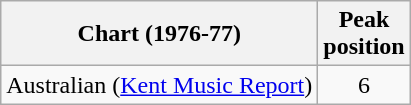<table class="wikitable">
<tr>
<th>Chart (1976-77)</th>
<th>Peak<br>position</th>
</tr>
<tr>
<td>Australian (<a href='#'>Kent Music Report</a>)</td>
<td align="center">6</td>
</tr>
</table>
